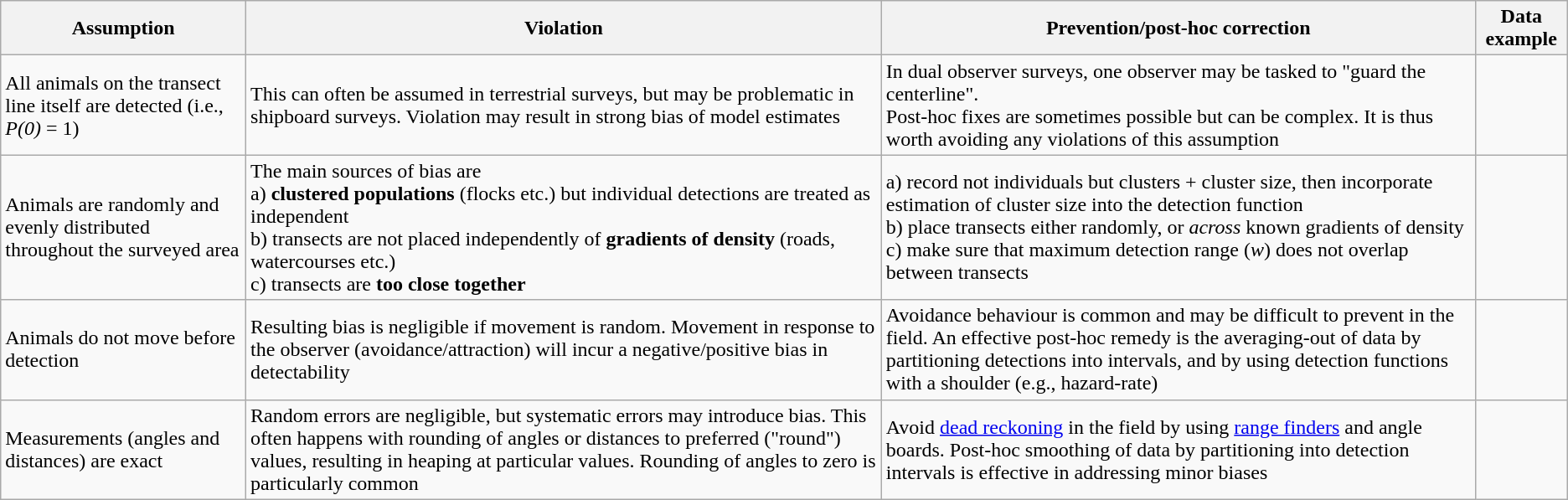<table class="wikitable">
<tr>
<th>Assumption</th>
<th>Violation</th>
<th>Prevention/post-hoc correction</th>
<th>Data example</th>
</tr>
<tr>
<td>All animals on the transect line itself are detected (i.e., <em>P(0)</em> = 1)</td>
<td>This can often be assumed in terrestrial surveys, but may be problematic in shipboard surveys. Violation may result in strong bias of model estimates</td>
<td>In dual observer surveys, one observer may be tasked to "guard the centerline".<br>Post-hoc fixes are sometimes possible but can be complex. It is thus worth avoiding any violations of this assumption</td>
<td></td>
</tr>
<tr>
<td>Animals are randomly and evenly distributed throughout the surveyed area</td>
<td>The main sources of bias are<br>a) <strong>clustered populations</strong> (flocks etc.) but individual detections are treated as independent<br>b) transects are not placed independently of <strong>gradients of density</strong> (roads, watercourses etc.)<br>c) transects are <strong>too close together</strong></td>
<td>a) record not individuals but clusters + cluster size, then incorporate estimation of cluster size into the detection function<br>b) place transects either randomly, or <em>across</em> known gradients of density<br>c) make sure that maximum detection range (<em>w</em>) does not overlap between transects</td>
<td></td>
</tr>
<tr>
<td>Animals do not move before detection</td>
<td>Resulting bias is negligible if movement is random. Movement in response to the observer (avoidance/attraction) will incur a negative/positive bias in detectability</td>
<td>Avoidance behaviour is common and may be difficult to prevent in the field. An effective post-hoc remedy is the averaging-out of data by partitioning detections into intervals, and by using detection functions with a shoulder (e.g., hazard-rate)</td>
<td></td>
</tr>
<tr>
<td>Measurements (angles and distances) are exact</td>
<td>Random errors are negligible, but systematic errors may introduce bias. This often happens with rounding of angles or distances to preferred ("round") values, resulting in heaping at particular values. Rounding of angles to zero is particularly common</td>
<td>Avoid <a href='#'>dead reckoning</a> in the field by using <a href='#'>range finders</a> and angle boards. Post-hoc smoothing of data by partitioning into detection intervals is effective in addressing minor biases</td>
<td></td>
</tr>
</table>
